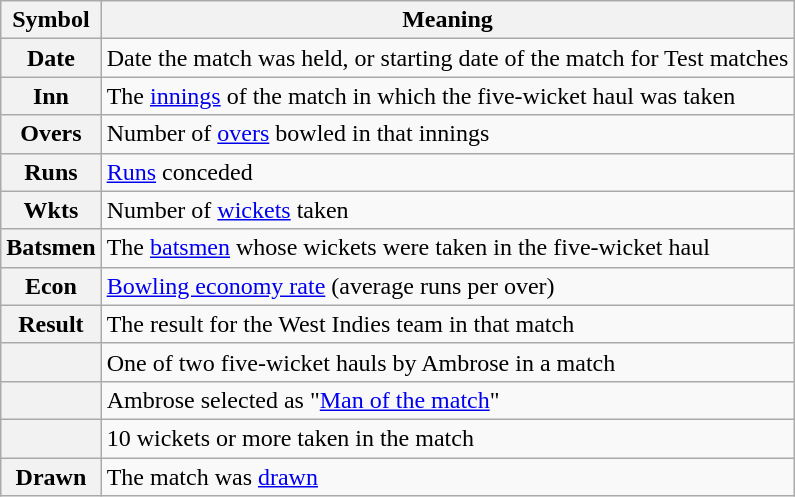<table class="wikitable plainrowheaders">
<tr>
<th>Symbol</th>
<th>Meaning</th>
</tr>
<tr>
<th scope="row">Date</th>
<td>Date the match was held, or starting date of the match for Test matches</td>
</tr>
<tr>
<th scope="row">Inn</th>
<td>The <a href='#'>innings</a> of the match in which the five-wicket haul was taken</td>
</tr>
<tr>
<th scope="row">Overs</th>
<td>Number of <a href='#'>overs</a> bowled in that innings</td>
</tr>
<tr>
<th scope="row">Runs</th>
<td><a href='#'>Runs</a> conceded</td>
</tr>
<tr>
<th scope="row">Wkts</th>
<td>Number of <a href='#'>wickets</a> taken</td>
</tr>
<tr>
<th scope="row">Batsmen</th>
<td>The <a href='#'>batsmen</a> whose wickets were taken in the five-wicket haul</td>
</tr>
<tr>
<th scope="row">Econ</th>
<td><a href='#'>Bowling economy rate</a> (average runs per over)</td>
</tr>
<tr>
<th scope="row">Result</th>
<td>The result for the West Indies team in that match</td>
</tr>
<tr>
<th scope="row"></th>
<td>One of two five-wicket hauls by Ambrose in a match</td>
</tr>
<tr>
<th scope="row"></th>
<td>Ambrose selected as "<a href='#'>Man of the match</a>"</td>
</tr>
<tr>
<th scope="row"></th>
<td>10 wickets or more taken in the match</td>
</tr>
<tr>
<th scope="row">Drawn</th>
<td>The match was <a href='#'>drawn</a></td>
</tr>
</table>
